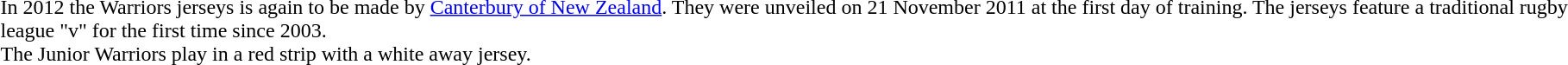<table>
<tr>
<td></td>
<td><br></td>
<td><br>In 2012 the Warriors jerseys is again to be made by <a href='#'>Canterbury of New Zealand</a>. They were unveiled on 21 November 2011 at the first day of training. The jerseys feature a traditional rugby league "v" for the first time since 2003.<br>The Junior Warriors play in a red strip with a white away jersey.</td>
<td><br></td>
<td><br></td>
</tr>
</table>
